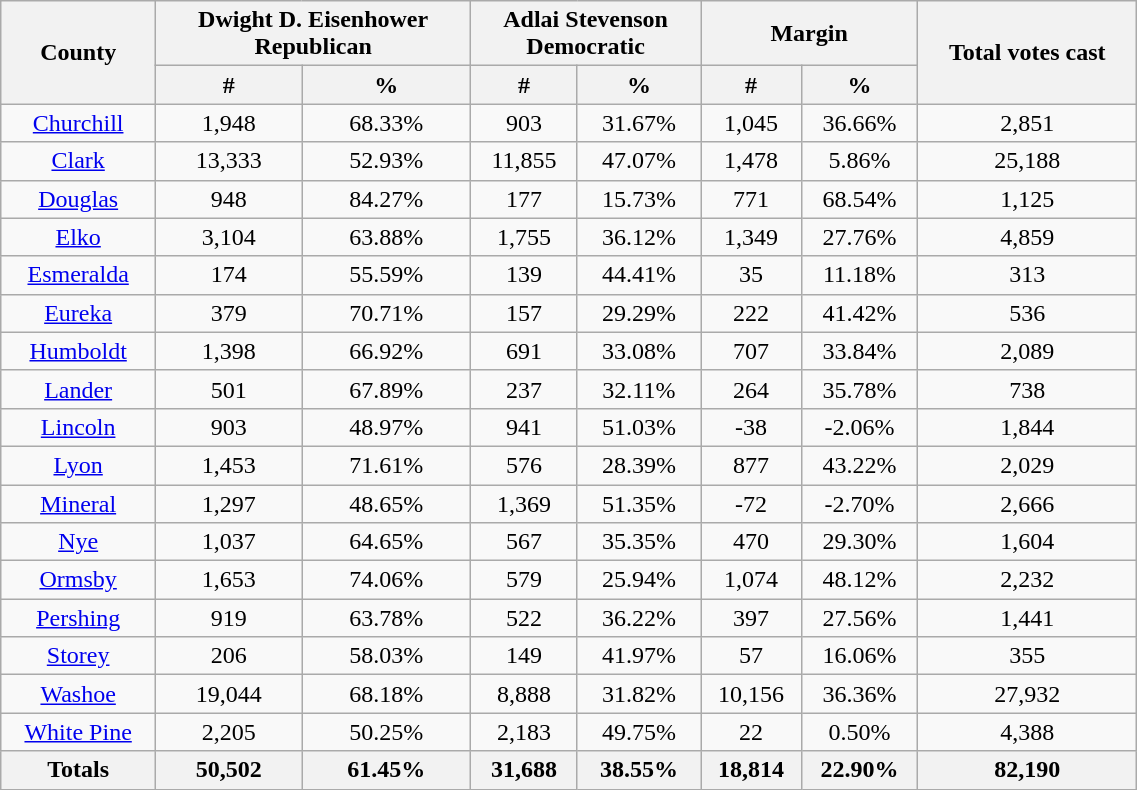<table width="60%" class="wikitable sortable" style="text-align:center">
<tr>
<th style="text-align:center;" rowspan="2">County</th>
<th colspan="2" style="text-align:center;">Dwight D. Eisenhower<br>Republican</th>
<th colspan="2" style="text-align:center;">Adlai Stevenson<br>Democratic</th>
<th style="text-align:center;" colspan="2">Margin</th>
<th rowspan="2" style="text-align:center;">Total votes cast</th>
</tr>
<tr>
<th style="text-align:center;" data-sort-type="number">#</th>
<th style="text-align:center;" data-sort-type="number">%</th>
<th style="text-align:center;" data-sort-type="number">#</th>
<th style="text-align:center;" data-sort-type="number">%</th>
<th style="text-align:center;" data-sort-type="number">#</th>
<th style="text-align:center;" data-sort-type="number">%</th>
</tr>
<tr style="text-align:center;">
<td><a href='#'>Churchill</a></td>
<td>1,948</td>
<td>68.33%</td>
<td>903</td>
<td>31.67%</td>
<td>1,045</td>
<td>36.66%</td>
<td>2,851</td>
</tr>
<tr style="text-align:center;">
<td><a href='#'>Clark</a></td>
<td>13,333</td>
<td>52.93%</td>
<td>11,855</td>
<td>47.07%</td>
<td>1,478</td>
<td>5.86%</td>
<td>25,188</td>
</tr>
<tr style="text-align:center;">
<td><a href='#'>Douglas</a></td>
<td>948</td>
<td>84.27%</td>
<td>177</td>
<td>15.73%</td>
<td>771</td>
<td>68.54%</td>
<td>1,125</td>
</tr>
<tr style="text-align:center;">
<td><a href='#'>Elko</a></td>
<td>3,104</td>
<td>63.88%</td>
<td>1,755</td>
<td>36.12%</td>
<td>1,349</td>
<td>27.76%</td>
<td>4,859</td>
</tr>
<tr style="text-align:center;">
<td><a href='#'>Esmeralda</a></td>
<td>174</td>
<td>55.59%</td>
<td>139</td>
<td>44.41%</td>
<td>35</td>
<td>11.18%</td>
<td>313</td>
</tr>
<tr style="text-align:center;">
<td><a href='#'>Eureka</a></td>
<td>379</td>
<td>70.71%</td>
<td>157</td>
<td>29.29%</td>
<td>222</td>
<td>41.42%</td>
<td>536</td>
</tr>
<tr style="text-align:center;">
<td><a href='#'>Humboldt</a></td>
<td>1,398</td>
<td>66.92%</td>
<td>691</td>
<td>33.08%</td>
<td>707</td>
<td>33.84%</td>
<td>2,089</td>
</tr>
<tr style="text-align:center;">
<td><a href='#'>Lander</a></td>
<td>501</td>
<td>67.89%</td>
<td>237</td>
<td>32.11%</td>
<td>264</td>
<td>35.78%</td>
<td>738</td>
</tr>
<tr style="text-align:center;">
<td><a href='#'>Lincoln</a></td>
<td>903</td>
<td>48.97%</td>
<td>941</td>
<td>51.03%</td>
<td>-38</td>
<td>-2.06%</td>
<td>1,844</td>
</tr>
<tr style="text-align:center;">
<td><a href='#'>Lyon</a></td>
<td>1,453</td>
<td>71.61%</td>
<td>576</td>
<td>28.39%</td>
<td>877</td>
<td>43.22%</td>
<td>2,029</td>
</tr>
<tr style="text-align:center;">
<td><a href='#'>Mineral</a></td>
<td>1,297</td>
<td>48.65%</td>
<td>1,369</td>
<td>51.35%</td>
<td>-72</td>
<td>-2.70%</td>
<td>2,666</td>
</tr>
<tr style="text-align:center;">
<td><a href='#'>Nye</a></td>
<td>1,037</td>
<td>64.65%</td>
<td>567</td>
<td>35.35%</td>
<td>470</td>
<td>29.30%</td>
<td>1,604</td>
</tr>
<tr style="text-align:center;">
<td><a href='#'>Ormsby</a></td>
<td>1,653</td>
<td>74.06%</td>
<td>579</td>
<td>25.94%</td>
<td>1,074</td>
<td>48.12%</td>
<td>2,232</td>
</tr>
<tr style="text-align:center;">
<td><a href='#'>Pershing</a></td>
<td>919</td>
<td>63.78%</td>
<td>522</td>
<td>36.22%</td>
<td>397</td>
<td>27.56%</td>
<td>1,441</td>
</tr>
<tr style="text-align:center;">
<td><a href='#'>Storey</a></td>
<td>206</td>
<td>58.03%</td>
<td>149</td>
<td>41.97%</td>
<td>57</td>
<td>16.06%</td>
<td>355</td>
</tr>
<tr style="text-align:center;">
<td><a href='#'>Washoe</a></td>
<td>19,044</td>
<td>68.18%</td>
<td>8,888</td>
<td>31.82%</td>
<td>10,156</td>
<td>36.36%</td>
<td>27,932</td>
</tr>
<tr style="text-align:center;">
<td><a href='#'>White Pine</a></td>
<td>2,205</td>
<td>50.25%</td>
<td>2,183</td>
<td>49.75%</td>
<td>22</td>
<td>0.50%</td>
<td>4,388</td>
</tr>
<tr style="text-align:center;">
<th>Totals</th>
<th>50,502</th>
<th>61.45%</th>
<th>31,688</th>
<th>38.55%</th>
<th>18,814</th>
<th>22.90%</th>
<th>82,190</th>
</tr>
</table>
